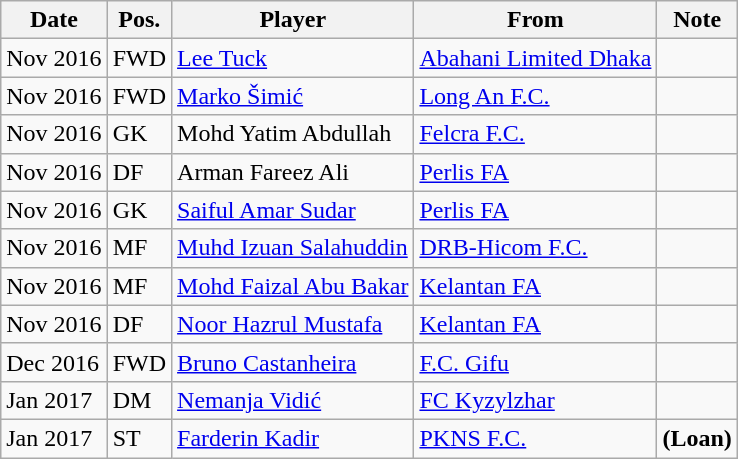<table class="wikitable sortable">
<tr>
<th>Date</th>
<th>Pos.</th>
<th>Player</th>
<th>From</th>
<th>Note</th>
</tr>
<tr>
<td>Nov 2016</td>
<td>FWD</td>
<td> <a href='#'>Lee Tuck</a></td>
<td> <a href='#'>Abahani Limited Dhaka</a></td>
<td></td>
</tr>
<tr>
<td>Nov 2016</td>
<td>FWD</td>
<td> <a href='#'>Marko Šimić</a></td>
<td> <a href='#'>Long An F.C.</a></td>
<td></td>
</tr>
<tr>
<td>Nov 2016</td>
<td>GK</td>
<td> Mohd Yatim Abdullah</td>
<td> <a href='#'>Felcra F.C.</a></td>
<td></td>
</tr>
<tr>
<td>Nov 2016</td>
<td>DF</td>
<td> Arman Fareez Ali</td>
<td> <a href='#'>Perlis FA</a></td>
<td></td>
</tr>
<tr>
<td>Nov 2016</td>
<td>GK</td>
<td> <a href='#'>Saiful Amar Sudar</a></td>
<td> <a href='#'>Perlis FA</a></td>
<td></td>
</tr>
<tr>
<td>Nov 2016</td>
<td>MF</td>
<td> <a href='#'>Muhd Izuan Salahuddin</a></td>
<td> <a href='#'>DRB-Hicom F.C.</a></td>
<td></td>
</tr>
<tr>
<td>Nov 2016</td>
<td>MF</td>
<td> <a href='#'>Mohd Faizal Abu Bakar</a></td>
<td> <a href='#'>Kelantan FA</a></td>
<td></td>
</tr>
<tr>
<td>Nov 2016</td>
<td>DF</td>
<td> <a href='#'>Noor Hazrul Mustafa</a></td>
<td> <a href='#'>Kelantan FA</a></td>
<td></td>
</tr>
<tr>
<td>Dec 2016</td>
<td>FWD</td>
<td> <a href='#'>Bruno Castanheira</a></td>
<td> <a href='#'>F.C. Gifu</a></td>
<td></td>
</tr>
<tr>
<td>Jan 2017</td>
<td>DM</td>
<td> <a href='#'>Nemanja Vidić</a></td>
<td> <a href='#'>FC Kyzylzhar</a></td>
<td></td>
</tr>
<tr>
<td>Jan 2017</td>
<td>ST</td>
<td> <a href='#'>Farderin Kadir</a></td>
<td> <a href='#'>PKNS F.C.</a></td>
<td><strong>(Loan)</strong></td>
</tr>
</table>
